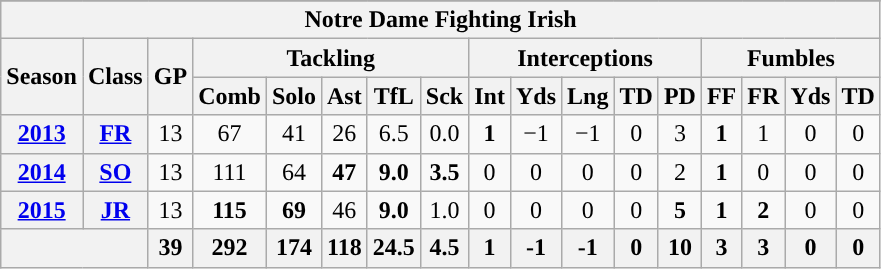<table class=wikitable style="text-align:center;">
<tr>
</tr>
<tr>
<th colspan="17">Notre Dame Fighting Irish</th>
</tr>
<tr>
<th rowspan="2">Season</th>
<th rowspan="2">Class</th>
<th rowspan="2">GP</th>
<th colspan="5">Tackling</th>
<th colspan="5">Interceptions</th>
<th colspan="4">Fumbles</th>
</tr>
<tr>
<th>Comb</th>
<th>Solo</th>
<th>Ast</th>
<th>TfL</th>
<th>Sck</th>
<th>Int</th>
<th>Yds</th>
<th>Lng</th>
<th>TD</th>
<th>PD</th>
<th>FF</th>
<th>FR</th>
<th>Yds</th>
<th>TD</th>
</tr>
<tr>
<th><a href='#'>2013</a></th>
<th><a href='#'>FR</a></th>
<td>13</td>
<td>67</td>
<td>41</td>
<td>26</td>
<td>6.5</td>
<td>0.0</td>
<td><strong>1</strong></td>
<td>−1</td>
<td>−1</td>
<td>0</td>
<td>3</td>
<td><strong>1</strong></td>
<td>1</td>
<td>0</td>
<td>0</td>
</tr>
<tr>
<th><a href='#'>2014</a></th>
<th><a href='#'>SO</a></th>
<td>13</td>
<td>111</td>
<td>64</td>
<td><strong>47</strong></td>
<td><strong>9.0</strong></td>
<td><strong>3.5</strong></td>
<td>0</td>
<td>0</td>
<td>0</td>
<td>0</td>
<td>2</td>
<td><strong>1</strong></td>
<td>0</td>
<td>0</td>
<td>0</td>
</tr>
<tr>
<th><a href='#'>2015</a></th>
<th><a href='#'>JR</a></th>
<td>13</td>
<td><strong>115</strong></td>
<td><strong>69</strong></td>
<td>46</td>
<td><strong>9.0</strong></td>
<td>1.0</td>
<td>0</td>
<td>0</td>
<td>0</td>
<td>0</td>
<td><strong>5</strong></td>
<td><strong>1</strong></td>
<td><strong>2</strong></td>
<td>0</td>
<td>0</td>
</tr>
<tr>
<th colspan="2"></th>
<th>39</th>
<th>292</th>
<th>174</th>
<th>118</th>
<th>24.5</th>
<th>4.5</th>
<th>1</th>
<th>-1</th>
<th>-1</th>
<th>0</th>
<th>10</th>
<th>3</th>
<th>3</th>
<th>0</th>
<th>0</th>
</tr>
</table>
